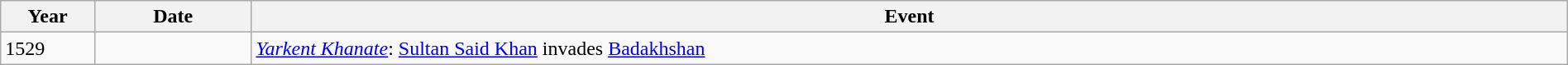<table class="wikitable" width="100%">
<tr>
<th style="width:6%">Year</th>
<th style="width:10%">Date</th>
<th>Event</th>
</tr>
<tr>
<td>1529</td>
<td></td>
<td><em><a href='#'>Yarkent Khanate</a></em>: <a href='#'>Sultan Said Khan</a> invades <a href='#'>Badakhshan</a></td>
</tr>
</table>
